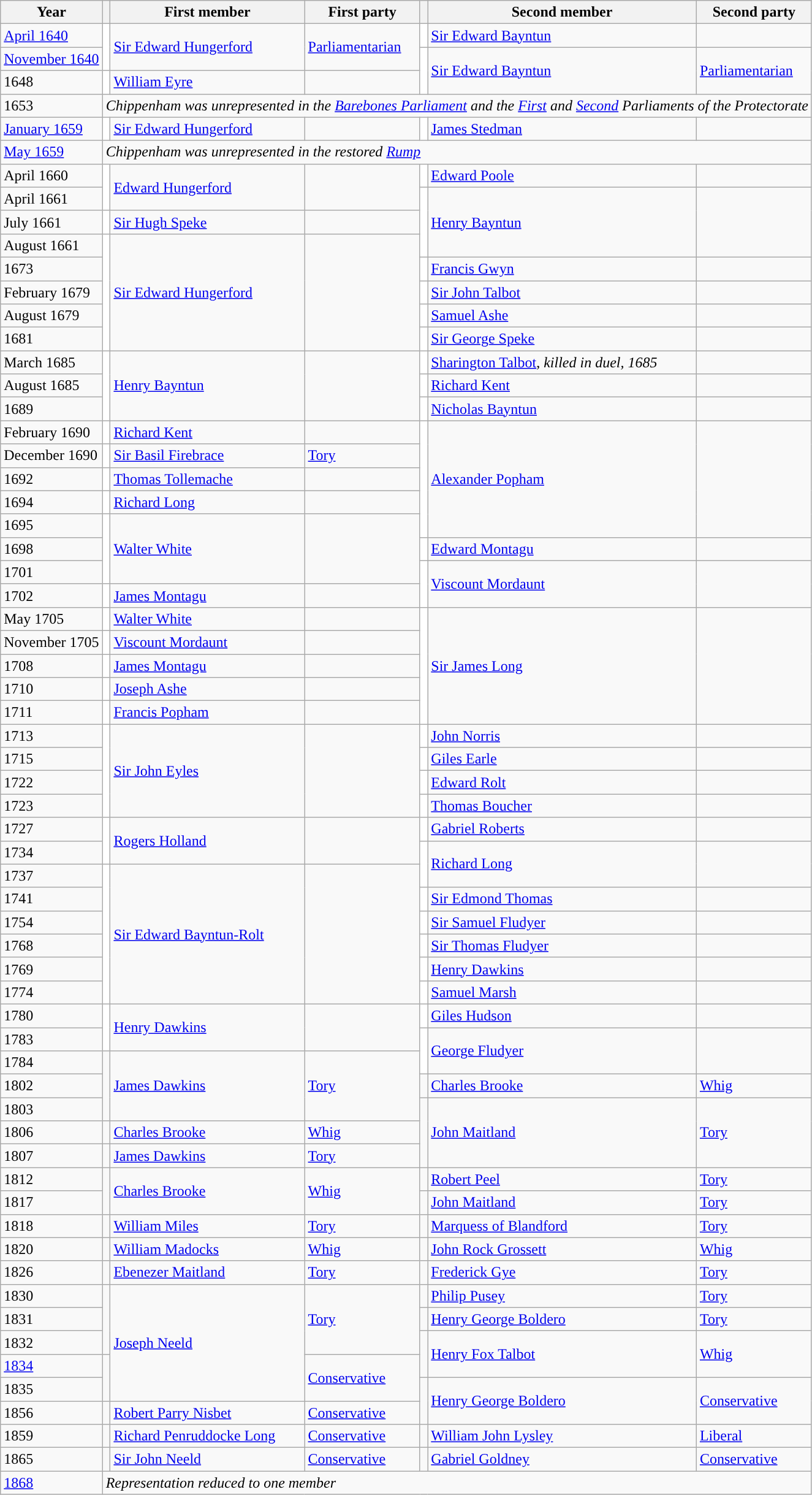<table class="wikitable">
<tr>
<th>Year</th>
<th></th>
<th>First member</th>
<th>First party</th>
<th></th>
<th>Second member</th>
<th>Second party</th>
</tr>
<tr>
<td><a href='#'>April 1640</a></td>
<td rowspan="2" style="color:inherit;background:white;"></td>
<td rowspan="2"><a href='#'>Sir Edward Hungerford</a></td>
<td rowspan="2"><a href='#'>Parliamentarian</a></td>
<td style="color:inherit;background:white;"></td>
<td><a href='#'>Sir Edward Bayntun</a></td>
<td></td>
</tr>
<tr>
<td><a href='#'>November 1640</a></td>
<td rowspan="2" style="color:inherit;background:white;"></td>
<td rowspan="2"><a href='#'>Sir Edward Bayntun</a></td>
<td rowspan="2"><a href='#'>Parliamentarian</a></td>
</tr>
<tr>
<td>1648</td>
<td style="color:inherit;background:white;"></td>
<td><a href='#'>William Eyre</a></td>
<td></td>
</tr>
<tr>
<td>1653</td>
<td colspan="6"><em>Chippenham was unrepresented in the <a href='#'>Barebones Parliament</a> and the <a href='#'>First</a> and <a href='#'>Second</a> Parliaments of the Protectorate</em></td>
</tr>
<tr>
<td><a href='#'>January 1659</a></td>
<td style="color:inherit;background:white;"></td>
<td><a href='#'>Sir Edward Hungerford</a></td>
<td></td>
<td style="color:inherit;background:white;"></td>
<td><a href='#'>James Stedman</a></td>
<td></td>
</tr>
<tr>
<td><a href='#'>May 1659</a></td>
<td colspan="6"><em>Chippenham was unrepresented in the restored <a href='#'>Rump</a></em></td>
</tr>
<tr>
<td>April 1660</td>
<td rowspan="2" style="color:inherit;background:white;"></td>
<td rowspan="2"><a href='#'>Edward Hungerford</a></td>
<td rowspan="2"></td>
<td style="color:inherit;background:white;"></td>
<td><a href='#'>Edward Poole</a></td>
<td></td>
</tr>
<tr>
<td>April 1661</td>
<td rowspan="3" style="color:inherit;background:white;"></td>
<td rowspan="3"><a href='#'>Henry Bayntun</a></td>
<td rowspan="3"></td>
</tr>
<tr>
<td>July 1661</td>
<td style="color:inherit;background:white;"></td>
<td><a href='#'>Sir Hugh Speke</a></td>
<td></td>
</tr>
<tr>
<td>August 1661</td>
<td rowspan="5" style="color:inherit;background:white;"></td>
<td rowspan="5"><a href='#'>Sir Edward Hungerford</a></td>
<td rowspan="5"></td>
</tr>
<tr>
<td>1673</td>
<td style="color:inherit;background:white;"></td>
<td><a href='#'>Francis Gwyn</a></td>
<td></td>
</tr>
<tr>
<td>February 1679</td>
<td style="color:inherit;background:white;"></td>
<td><a href='#'>Sir John Talbot</a></td>
<td></td>
</tr>
<tr>
<td>August 1679</td>
<td style="color:inherit;background:white;"></td>
<td><a href='#'>Samuel Ashe</a></td>
<td></td>
</tr>
<tr>
<td>1681</td>
<td style="color:inherit;background:white;"></td>
<td><a href='#'>Sir George Speke</a></td>
<td></td>
</tr>
<tr>
<td>March 1685</td>
<td rowspan="3" style="color:inherit;background:white;"></td>
<td rowspan="3"><a href='#'>Henry Bayntun</a></td>
<td rowspan="3"></td>
<td style="color:inherit;background:white;"></td>
<td><a href='#'>Sharington Talbot</a>, <em>killed in duel, 1685</em></td>
<td></td>
</tr>
<tr>
<td>August 1685</td>
<td style="color:inherit;background:white;"></td>
<td><a href='#'>Richard Kent</a></td>
<td></td>
</tr>
<tr>
<td>1689</td>
<td style="color:inherit;background:white;"></td>
<td><a href='#'>Nicholas Bayntun</a></td>
<td></td>
</tr>
<tr>
<td>February 1690</td>
<td style="color:inherit;background:white;"></td>
<td><a href='#'>Richard Kent</a></td>
<td></td>
<td rowspan="5" style="color:inherit;background:white;"></td>
<td rowspan="5"><a href='#'>Alexander Popham</a></td>
<td rowspan="5"></td>
</tr>
<tr>
<td>December 1690</td>
<td style="color:inherit;background:white;"></td>
<td><a href='#'>Sir Basil Firebrace</a></td>
<td><a href='#'>Tory</a></td>
</tr>
<tr>
<td>1692</td>
<td style="color:inherit;background:white;"></td>
<td><a href='#'>Thomas Tollemache</a></td>
<td></td>
</tr>
<tr>
<td>1694</td>
<td style="color:inherit;background:white;"></td>
<td><a href='#'>Richard Long</a></td>
<td></td>
</tr>
<tr>
<td>1695</td>
<td rowspan="3" style="color:inherit;background:white;"></td>
<td rowspan="3"><a href='#'>Walter White</a></td>
<td rowspan="3"></td>
</tr>
<tr>
<td>1698</td>
<td style="color:inherit;background:white;"></td>
<td><a href='#'>Edward Montagu</a></td>
<td></td>
</tr>
<tr>
<td>1701</td>
<td rowspan="2" style="color:inherit;background:white;"></td>
<td rowspan="2"><a href='#'>Viscount Mordaunt</a></td>
<td rowspan="2"></td>
</tr>
<tr>
<td>1702</td>
<td style="color:inherit;background:white;"></td>
<td><a href='#'>James Montagu</a></td>
<td></td>
</tr>
<tr>
<td>May 1705</td>
<td style="color:inherit;background:white;"></td>
<td><a href='#'>Walter White</a></td>
<td></td>
<td rowspan="5" style="color:inherit;background:white;"></td>
<td rowspan="5"><a href='#'>Sir James Long</a></td>
<td rowspan="5"></td>
</tr>
<tr>
<td>November 1705</td>
<td style="color:inherit;background:white;"></td>
<td><a href='#'>Viscount Mordaunt</a></td>
<td></td>
</tr>
<tr>
<td>1708</td>
<td style="color:inherit;background:white;"></td>
<td><a href='#'>James Montagu</a></td>
<td></td>
</tr>
<tr>
<td>1710</td>
<td style="color:inherit;background:white;"></td>
<td><a href='#'>Joseph Ashe</a></td>
<td></td>
</tr>
<tr>
<td>1711</td>
<td style="color:inherit;background:white;"></td>
<td><a href='#'>Francis Popham</a></td>
<td></td>
</tr>
<tr>
<td>1713</td>
<td rowspan="4" style="color:inherit;background:white;"></td>
<td rowspan="4"><a href='#'>Sir John Eyles</a></td>
<td rowspan="4"></td>
<td style="color:inherit;background:white;"></td>
<td><a href='#'>John Norris</a></td>
<td></td>
</tr>
<tr>
<td>1715</td>
<td style="color:inherit;background:white;"></td>
<td><a href='#'>Giles Earle</a></td>
<td></td>
</tr>
<tr>
<td>1722</td>
<td style="color:inherit;background:white;"></td>
<td><a href='#'>Edward Rolt</a></td>
<td></td>
</tr>
<tr>
<td>1723</td>
<td style="color:inherit;background:white;"></td>
<td><a href='#'>Thomas Boucher</a></td>
<td></td>
</tr>
<tr>
<td>1727</td>
<td rowspan="2" style="color:inherit;background:white;"></td>
<td rowspan="2"><a href='#'>Rogers Holland</a></td>
<td rowspan="2"></td>
<td style="color:inherit;background:white;"></td>
<td><a href='#'>Gabriel Roberts</a></td>
<td></td>
</tr>
<tr>
<td>1734</td>
<td rowspan="2" style="color:inherit;background:white;"></td>
<td rowspan="2"><a href='#'>Richard Long</a></td>
<td rowspan="2"></td>
</tr>
<tr>
<td>1737</td>
<td rowspan="6" style="color:inherit;background:white;"></td>
<td rowspan="6"><a href='#'>Sir Edward Bayntun-Rolt</a></td>
<td rowspan="6"></td>
</tr>
<tr>
<td>1741</td>
<td style="color:inherit;background:white;"></td>
<td><a href='#'>Sir Edmond Thomas</a></td>
<td></td>
</tr>
<tr>
<td>1754</td>
<td style="color:inherit;background:white;"></td>
<td><a href='#'>Sir Samuel Fludyer</a></td>
<td></td>
</tr>
<tr>
<td>1768</td>
<td style="color:inherit;background:white;"></td>
<td><a href='#'>Sir Thomas Fludyer</a></td>
<td></td>
</tr>
<tr>
<td>1769</td>
<td style="color:inherit;background:white;"></td>
<td><a href='#'>Henry Dawkins</a></td>
<td></td>
</tr>
<tr>
<td>1774</td>
<td style="color:inherit;background:white;"></td>
<td><a href='#'>Samuel Marsh</a></td>
<td></td>
</tr>
<tr>
<td>1780</td>
<td rowspan="2" style="color:inherit;background:white;"></td>
<td rowspan="2"><a href='#'>Henry Dawkins</a></td>
<td rowspan="2"></td>
<td style="color:inherit;background:white;"></td>
<td><a href='#'>Giles Hudson</a></td>
<td></td>
</tr>
<tr>
<td>1783</td>
<td rowspan="2" style="color:inherit;background:white;"></td>
<td rowspan="2"><a href='#'>George Fludyer</a></td>
<td rowspan="2"></td>
</tr>
<tr>
<td>1784</td>
<td rowspan="3" style="color:inherit;background-color: "></td>
<td rowspan="3"><a href='#'>James Dawkins</a></td>
<td rowspan="3"><a href='#'>Tory</a></td>
</tr>
<tr>
<td>1802</td>
<td style="color:inherit;background-color: "></td>
<td><a href='#'>Charles Brooke</a></td>
<td><a href='#'>Whig</a></td>
</tr>
<tr>
<td>1803</td>
<td rowspan="3" style="color:inherit;background-color: "></td>
<td rowspan="3"><a href='#'>John Maitland</a></td>
<td rowspan="3"><a href='#'>Tory</a></td>
</tr>
<tr>
<td>1806</td>
<td style="color:inherit;background-color: "></td>
<td><a href='#'>Charles Brooke</a></td>
<td><a href='#'>Whig</a></td>
</tr>
<tr>
<td>1807</td>
<td style="color:inherit;background-color: "></td>
<td><a href='#'>James Dawkins</a></td>
<td><a href='#'>Tory</a></td>
</tr>
<tr>
<td>1812</td>
<td rowspan="2" style="color:inherit;background-color: "></td>
<td rowspan="2"><a href='#'>Charles Brooke</a></td>
<td rowspan="2"><a href='#'>Whig</a></td>
<td style="color:inherit;background-color: "></td>
<td><a href='#'>Robert Peel</a></td>
<td><a href='#'>Tory</a></td>
</tr>
<tr>
<td>1817</td>
<td style="color:inherit;background-color: "></td>
<td><a href='#'>John Maitland</a></td>
<td><a href='#'>Tory</a></td>
</tr>
<tr>
<td>1818</td>
<td style="color:inherit;background-color: "></td>
<td><a href='#'>William Miles</a></td>
<td><a href='#'>Tory</a></td>
<td style="color:inherit;background-color: "></td>
<td><a href='#'>Marquess of Blandford</a></td>
<td><a href='#'>Tory</a></td>
</tr>
<tr>
<td>1820</td>
<td style="color:inherit;background-color: "></td>
<td><a href='#'>William Madocks</a></td>
<td><a href='#'>Whig</a></td>
<td style="color:inherit;background-color: "></td>
<td><a href='#'>John Rock Grossett</a></td>
<td><a href='#'>Whig</a></td>
</tr>
<tr>
<td>1826</td>
<td style="color:inherit;background-color: "></td>
<td><a href='#'>Ebenezer Maitland</a></td>
<td><a href='#'>Tory</a></td>
<td style="color:inherit;background-color: "></td>
<td><a href='#'>Frederick Gye</a></td>
<td><a href='#'>Tory</a></td>
</tr>
<tr>
<td>1830</td>
<td rowspan="3" style="color:inherit;background-color: "></td>
<td rowspan="5"><a href='#'>Joseph Neeld</a></td>
<td rowspan="3"><a href='#'>Tory</a></td>
<td style="color:inherit;background-color: "></td>
<td><a href='#'>Philip Pusey</a></td>
<td><a href='#'>Tory</a></td>
</tr>
<tr>
<td>1831</td>
<td style="color:inherit;background-color: "></td>
<td><a href='#'>Henry George Boldero</a></td>
<td><a href='#'>Tory</a></td>
</tr>
<tr>
<td>1832</td>
<td rowspan="2" style="color:inherit;background-color: "></td>
<td rowspan="2"><a href='#'>Henry Fox Talbot</a></td>
<td rowspan="2"><a href='#'>Whig</a></td>
</tr>
<tr>
<td><a href='#'>1834</a></td>
<td rowspan="2" style="color:inherit;background-color: "></td>
<td rowspan="2"><a href='#'>Conservative</a></td>
</tr>
<tr>
<td>1835</td>
<td rowspan="2" style="color:inherit;background-color: "></td>
<td rowspan="2"><a href='#'>Henry George Boldero</a></td>
<td rowspan="2"><a href='#'>Conservative</a></td>
</tr>
<tr>
<td>1856</td>
<td style="color:inherit;background-color: "></td>
<td><a href='#'>Robert Parry Nisbet</a></td>
<td><a href='#'>Conservative</a></td>
</tr>
<tr>
<td>1859</td>
<td style="color:inherit;background-color: "></td>
<td><a href='#'>Richard Penruddocke Long</a></td>
<td><a href='#'>Conservative</a></td>
<td style="color:inherit;background-color: "></td>
<td><a href='#'>William John Lysley</a></td>
<td><a href='#'>Liberal</a></td>
</tr>
<tr>
<td>1865</td>
<td style="color:inherit;background-color: "></td>
<td><a href='#'>Sir John Neeld</a></td>
<td><a href='#'>Conservative</a></td>
<td style="color:inherit;background-color: "></td>
<td><a href='#'>Gabriel Goldney</a></td>
<td><a href='#'>Conservative</a></td>
</tr>
<tr>
<td><a href='#'>1868</a></td>
<td colspan="6"><em>Representation reduced to one member</em></td>
</tr>
</table>
